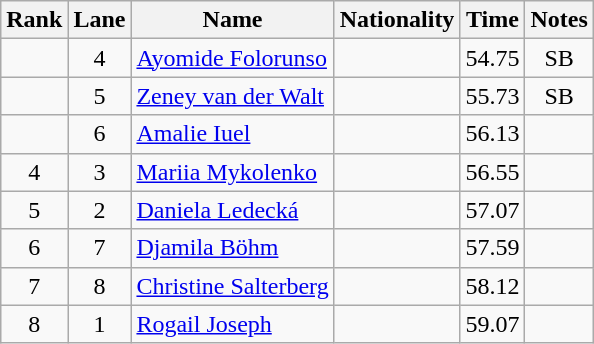<table class="wikitable sortable" style="text-align:center">
<tr>
<th>Rank</th>
<th>Lane</th>
<th>Name</th>
<th>Nationality</th>
<th>Time</th>
<th>Notes</th>
</tr>
<tr>
<td></td>
<td>4</td>
<td align=left><a href='#'>Ayomide Folorunso</a></td>
<td align=left></td>
<td>54.75</td>
<td>SB</td>
</tr>
<tr>
<td></td>
<td>5</td>
<td align=left><a href='#'>Zeney van der Walt</a></td>
<td align=left></td>
<td>55.73</td>
<td>SB</td>
</tr>
<tr>
<td></td>
<td>6</td>
<td align=left><a href='#'>Amalie Iuel</a></td>
<td align=left></td>
<td>56.13</td>
<td></td>
</tr>
<tr>
<td>4</td>
<td>3</td>
<td align=left><a href='#'>Mariia Mykolenko</a></td>
<td align=left></td>
<td>56.55</td>
<td></td>
</tr>
<tr>
<td>5</td>
<td>2</td>
<td align=left><a href='#'>Daniela Ledecká</a></td>
<td align=left></td>
<td>57.07</td>
<td></td>
</tr>
<tr>
<td>6</td>
<td>7</td>
<td align=left><a href='#'>Djamila Böhm</a></td>
<td align=left></td>
<td>57.59</td>
<td></td>
</tr>
<tr>
<td>7</td>
<td>8</td>
<td align=left><a href='#'>Christine Salterberg</a></td>
<td align=left></td>
<td>58.12</td>
<td></td>
</tr>
<tr>
<td>8</td>
<td>1</td>
<td align=left><a href='#'>Rogail Joseph</a></td>
<td align=left></td>
<td>59.07</td>
<td></td>
</tr>
</table>
